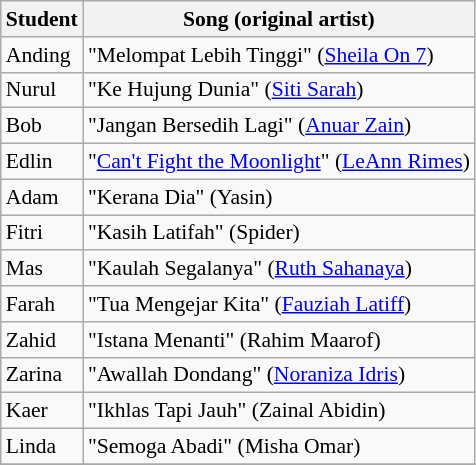<table class="wikitable" style="font-size:90%;">
<tr>
<th>Student</th>
<th>Song (original artist)</th>
</tr>
<tr>
<td>Anding</td>
<td>"Melompat Lebih Tinggi" (<a href='#'>Sheila On 7</a>)</td>
</tr>
<tr>
<td>Nurul</td>
<td>"Ke Hujung Dunia" (<a href='#'>Siti Sarah</a>)</td>
</tr>
<tr>
<td>Bob</td>
<td>"Jangan Bersedih Lagi" (<a href='#'>Anuar Zain</a>)</td>
</tr>
<tr>
<td>Edlin</td>
<td>"<a href='#'>Can't Fight the Moonlight</a>" (<a href='#'>LeAnn Rimes</a>)</td>
</tr>
<tr>
<td>Adam</td>
<td>"Kerana Dia" (Yasin)</td>
</tr>
<tr>
<td>Fitri</td>
<td>"Kasih Latifah" (Spider)</td>
</tr>
<tr>
<td>Mas</td>
<td>"Kaulah Segalanya" (<a href='#'>Ruth Sahanaya</a>)</td>
</tr>
<tr>
<td>Farah</td>
<td>"Tua Mengejar Kita" (<a href='#'>Fauziah Latiff</a>)</td>
</tr>
<tr>
<td>Zahid</td>
<td>"Istana Menanti" (Rahim Maarof)</td>
</tr>
<tr>
<td>Zarina</td>
<td>"Awallah Dondang" (<a href='#'>Noraniza Idris</a>)</td>
</tr>
<tr>
<td>Kaer</td>
<td>"Ikhlas Tapi Jauh" (Zainal Abidin)</td>
</tr>
<tr>
<td>Linda</td>
<td>"Semoga Abadi" (Misha Omar)</td>
</tr>
<tr>
</tr>
</table>
